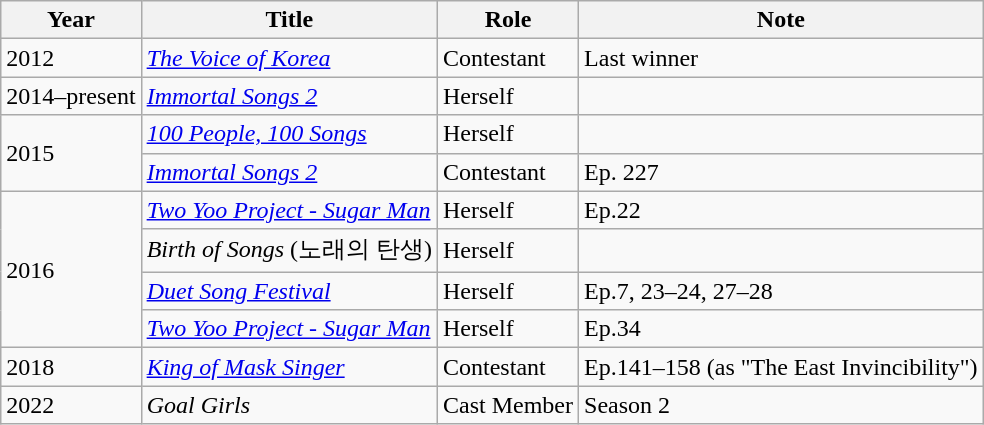<table class="wikitable">
<tr>
<th>Year</th>
<th>Title</th>
<th>Role</th>
<th>Note</th>
</tr>
<tr>
<td>2012</td>
<td><em><a href='#'>The Voice of Korea</a></em></td>
<td>Contestant</td>
<td>Last winner</td>
</tr>
<tr>
<td>2014–present</td>
<td><em><a href='#'>Immortal Songs 2</a></em></td>
<td>Herself</td>
<td></td>
</tr>
<tr>
<td rowspan=2>2015</td>
<td><em><a href='#'>100 People, 100 Songs</a></em></td>
<td>Herself</td>
<td></td>
</tr>
<tr>
<td><em><a href='#'>Immortal Songs 2</a></em></td>
<td>Contestant</td>
<td>Ep. 227</td>
</tr>
<tr>
<td rowspan=4>2016</td>
<td><em><a href='#'>Two Yoo Project - Sugar Man</a></em></td>
<td>Herself</td>
<td>Ep.22</td>
</tr>
<tr>
<td><em>Birth of Songs</em> (노래의 탄생)</td>
<td>Herself</td>
<td></td>
</tr>
<tr>
<td><em><a href='#'>Duet Song Festival</a></em></td>
<td>Herself</td>
<td>Ep.7, 23–24, 27–28</td>
</tr>
<tr>
<td><em><a href='#'>Two Yoo Project - Sugar Man</a></em></td>
<td>Herself</td>
<td>Ep.34</td>
</tr>
<tr>
<td>2018</td>
<td><em><a href='#'>King of Mask Singer</a></em></td>
<td>Contestant</td>
<td>Ep.141–158 (as "The East Invincibility")</td>
</tr>
<tr>
<td>2022</td>
<td><em>Goal Girls</em></td>
<td>Cast Member</td>
<td>Season 2</td>
</tr>
</table>
